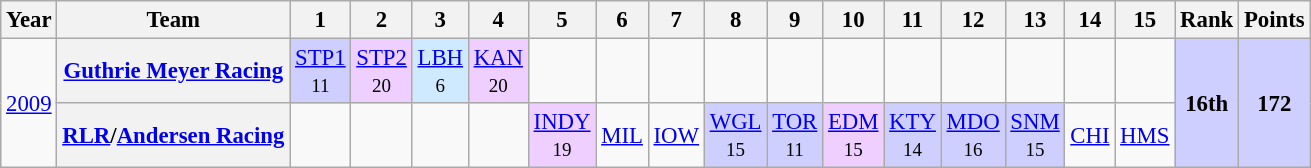<table class="wikitable" style="text-align:center; font-size:95%">
<tr>
<th>Year</th>
<th>Team</th>
<th>1</th>
<th>2</th>
<th>3</th>
<th>4</th>
<th>5</th>
<th>6</th>
<th>7</th>
<th>8</th>
<th>9</th>
<th>10</th>
<th>11</th>
<th>12</th>
<th>13</th>
<th>14</th>
<th>15</th>
<th>Rank</th>
<th>Points</th>
</tr>
<tr>
<td rowspan="2"><a href='#'>2009</a></td>
<th><a href='#'>Guthrie Meyer Racing</a></th>
<td style="background:#CFCFFF;"><a href='#'>STP1</a><br><small>11</small></td>
<td style="background:#EFCFFF;"><a href='#'>STP2</a><br><small>20</small></td>
<td style="background:#CFEAFF;"><a href='#'>LBH</a><br><small>6</small></td>
<td style="background:#EFCFFF;"><a href='#'>KAN</a><br><small>20</small></td>
<td></td>
<td></td>
<td></td>
<td></td>
<td></td>
<td></td>
<td></td>
<td></td>
<td></td>
<td></td>
<td></td>
<td rowspan="2" style="background:#CFCFFF;"><strong>16th</strong></td>
<td rowspan="2" style="background:#CFCFFF;"><strong>172</strong></td>
</tr>
<tr>
<th><a href='#'>RLR</a>/<a href='#'>Andersen Racing</a></th>
<td></td>
<td></td>
<td></td>
<td></td>
<td style="background:#EFCFFF;"><a href='#'>INDY</a><br><small>19</small></td>
<td><a href='#'>MIL</a></td>
<td><a href='#'>IOW</a></td>
<td style="background:#CFCFFF;"><a href='#'>WGL</a><br><small>15</small></td>
<td style="background:#CFCFFF;"><a href='#'>TOR</a><br><small>11</small></td>
<td style="background:#EFCFFF;"><a href='#'>EDM</a><br><small>15</small></td>
<td style="background:#CFCFFF;"><a href='#'>KTY</a><br><small>14</small></td>
<td style="background:#CFCFFF;"><a href='#'>MDO</a><br><small>16</small></td>
<td style="background:#CFCFFF;"><a href='#'>SNM</a><br><small>15</small></td>
<td><a href='#'>CHI</a></td>
<td><a href='#'>HMS</a></td>
</tr>
</table>
